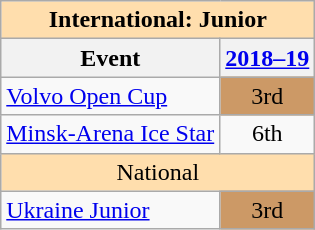<table class="wikitable" style="text-align:center">
<tr>
<th colspan="2" style="background-color: #ffdead; " align="center">International: Junior</th>
</tr>
<tr>
<th>Event</th>
<th><a href='#'>2018–19</a></th>
</tr>
<tr>
<td align=left><a href='#'>Volvo Open Cup</a></td>
<td bgcolor=cc9966>3rd</td>
</tr>
<tr>
<td align=left><a href='#'>Minsk-Arena Ice Star</a></td>
<td>6th</td>
</tr>
<tr>
<td colspan="2" style="background-color: #ffdead; " align="center">National</td>
</tr>
<tr>
<td align=left><a href='#'>Ukraine Junior</a></td>
<td bgcolor=cc9966>3rd</td>
</tr>
</table>
